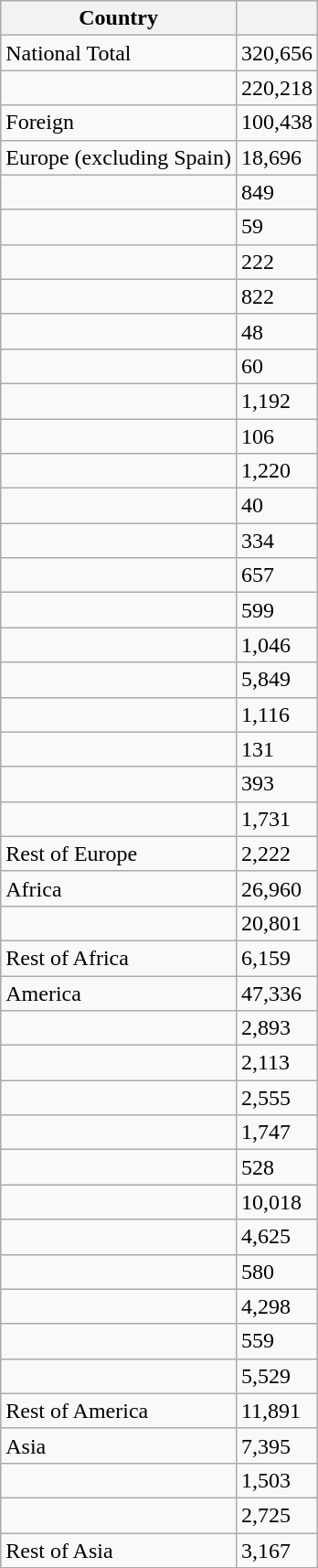<table class="wikitable sortable mw-collapsible mw-collapsed">
<tr>
<th>Country</th>
<th></th>
</tr>
<tr>
<td>National Total</td>
<td>320,656</td>
</tr>
<tr>
<td></td>
<td>220,218</td>
</tr>
<tr>
<td>Foreign</td>
<td>100,438</td>
</tr>
<tr>
<td>Europe (excluding Spain)</td>
<td>18,696</td>
</tr>
<tr>
<td></td>
<td>849</td>
</tr>
<tr>
<td></td>
<td>59</td>
</tr>
<tr>
<td></td>
<td>222</td>
</tr>
<tr>
<td></td>
<td>822</td>
</tr>
<tr>
<td></td>
<td>48</td>
</tr>
<tr>
<td></td>
<td>60</td>
</tr>
<tr>
<td></td>
<td>1,192</td>
</tr>
<tr>
<td></td>
<td>106</td>
</tr>
<tr>
<td></td>
<td>1,220</td>
</tr>
<tr>
<td></td>
<td>40</td>
</tr>
<tr>
<td></td>
<td>334</td>
</tr>
<tr>
<td></td>
<td>657</td>
</tr>
<tr>
<td></td>
<td>599</td>
</tr>
<tr>
<td></td>
<td>1,046</td>
</tr>
<tr>
<td></td>
<td>5,849</td>
</tr>
<tr>
<td></td>
<td>1,116</td>
</tr>
<tr>
<td></td>
<td>131</td>
</tr>
<tr>
<td></td>
<td>393</td>
</tr>
<tr>
<td></td>
<td>1,731</td>
</tr>
<tr>
<td>Rest of Europe</td>
<td>2,222</td>
</tr>
<tr>
<td>Africa</td>
<td>26,960</td>
</tr>
<tr>
<td></td>
<td>20,801</td>
</tr>
<tr>
<td>Rest of Africa</td>
<td>6,159</td>
</tr>
<tr>
<td>America</td>
<td>47,336</td>
</tr>
<tr>
<td></td>
<td>2,893</td>
</tr>
<tr>
<td></td>
<td>2,113</td>
</tr>
<tr>
<td></td>
<td>2,555</td>
</tr>
<tr>
<td></td>
<td>1,747</td>
</tr>
<tr>
<td></td>
<td>528</td>
</tr>
<tr>
<td></td>
<td>10,018</td>
</tr>
<tr>
<td></td>
<td>4,625</td>
</tr>
<tr>
<td></td>
<td>580</td>
</tr>
<tr>
<td></td>
<td>4,298</td>
</tr>
<tr>
<td></td>
<td>559</td>
</tr>
<tr>
<td></td>
<td>5,529</td>
</tr>
<tr>
<td>Rest of America</td>
<td>11,891</td>
</tr>
<tr>
<td>Asia</td>
<td>7,395</td>
</tr>
<tr>
<td></td>
<td>1,503</td>
</tr>
<tr>
<td></td>
<td>2,725</td>
</tr>
<tr>
<td>Rest of Asia</td>
<td>3,167</td>
</tr>
</table>
